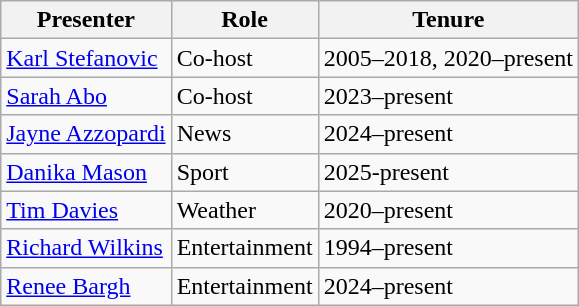<table class="wikitable sortable">
<tr>
<th>Presenter</th>
<th>Role</th>
<th>Tenure</th>
</tr>
<tr>
<td><a href='#'>Karl Stefanovic</a></td>
<td>Co-host</td>
<td>2005–2018, 2020–present</td>
</tr>
<tr>
<td><a href='#'>Sarah Abo</a></td>
<td>Co-host</td>
<td>2023–present</td>
</tr>
<tr>
<td><a href='#'>Jayne Azzopardi</a></td>
<td>News</td>
<td>2024–present</td>
</tr>
<tr>
<td><a href='#'>Danika Mason</a></td>
<td>Sport</td>
<td>2025-present</td>
</tr>
<tr>
<td><a href='#'>Tim Davies</a></td>
<td>Weather</td>
<td>2020–present</td>
</tr>
<tr>
<td><a href='#'>Richard Wilkins</a></td>
<td>Entertainment</td>
<td>1994–present</td>
</tr>
<tr>
<td><a href='#'>Renee Bargh</a></td>
<td>Entertainment</td>
<td>2024–present</td>
</tr>
</table>
